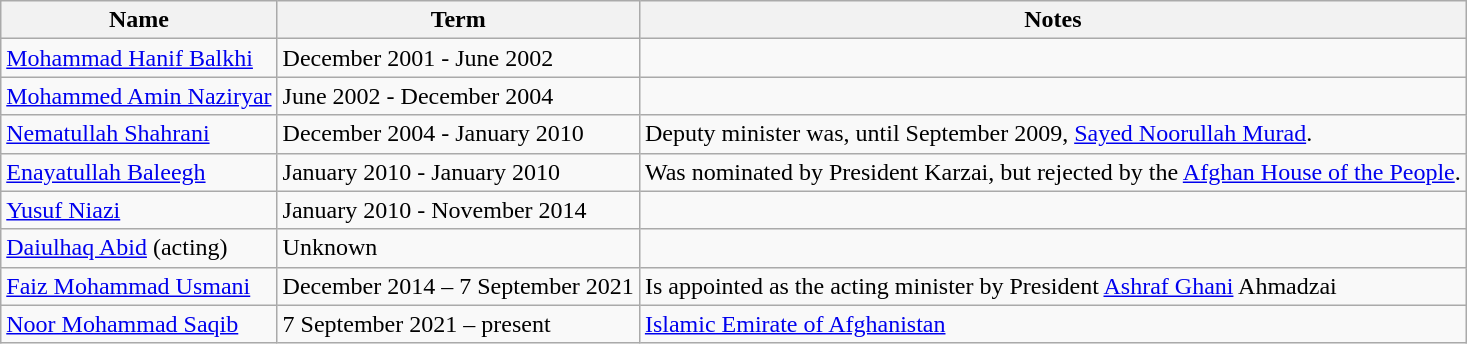<table class="wikitable">
<tr>
<th>Name</th>
<th>Term</th>
<th>Notes</th>
</tr>
<tr>
<td><a href='#'>Mohammad Hanif Balkhi</a></td>
<td>December 2001 - June 2002</td>
<td></td>
</tr>
<tr>
<td><a href='#'>Mohammed Amin Naziryar</a></td>
<td>June 2002 - December 2004</td>
<td></td>
</tr>
<tr>
<td><a href='#'>Nematullah Shahrani</a></td>
<td>December 2004 - January 2010</td>
<td>Deputy minister was, until September 2009, <a href='#'>Sayed Noorullah Murad</a>.</td>
</tr>
<tr>
<td><a href='#'>Enayatullah Baleegh</a></td>
<td>January 2010 - January 2010</td>
<td>Was nominated by President Karzai, but rejected by the <a href='#'>Afghan House of the People</a>.</td>
</tr>
<tr>
<td><a href='#'>Yusuf Niazi</a></td>
<td>January 2010 - November 2014</td>
</tr>
<tr>
<td><a href='#'>Daiulhaq Abid</a> (acting)</td>
<td>Unknown</td>
<td></td>
</tr>
<tr>
<td><a href='#'>Faiz Mohammad Usmani</a></td>
<td>December 2014 – 7 September 2021</td>
<td>Is appointed as the acting minister by President <a href='#'>Ashraf Ghani</a> Ahmadzai</td>
</tr>
<tr>
<td><a href='#'>Noor Mohammad Saqib</a></td>
<td>7 September 2021 – present</td>
<td><a href='#'>Islamic Emirate of Afghanistan</a></td>
</tr>
</table>
